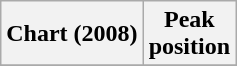<table class="wikitable sortable plainrowheaders">
<tr>
<th>Chart (2008)</th>
<th>Peak<br>position</th>
</tr>
<tr>
</tr>
</table>
